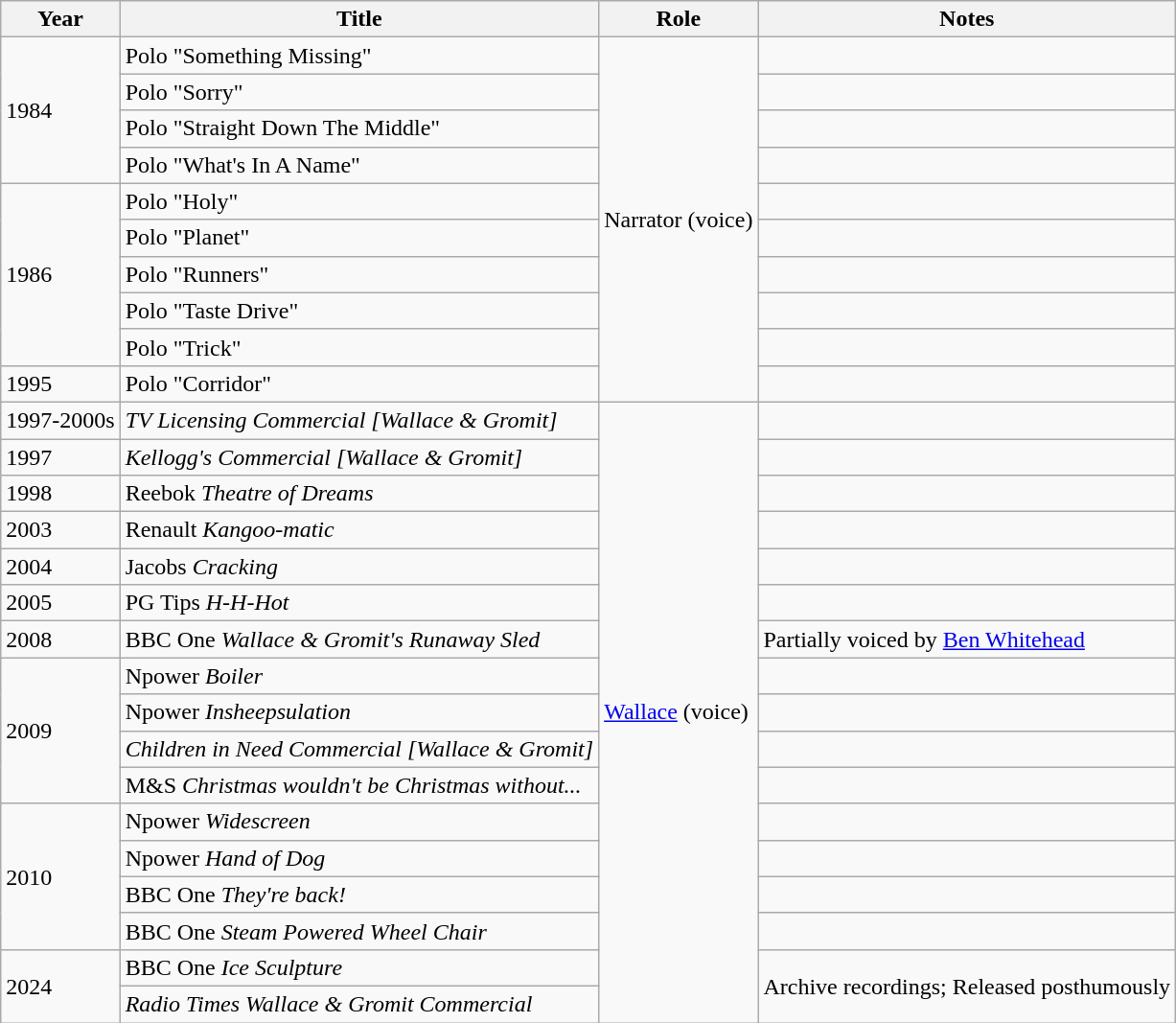<table class="wikitable">
<tr>
<th>Year</th>
<th>Title</th>
<th>Role</th>
<th>Notes</th>
</tr>
<tr>
<td rowspan="4">1984</td>
<td>Polo "Something Missing"</td>
<td rowspan="10">Narrator (voice)</td>
<td></td>
</tr>
<tr>
<td>Polo "Sorry"</td>
<td></td>
</tr>
<tr>
<td>Polo "Straight Down The Middle"</td>
<td></td>
</tr>
<tr>
<td>Polo "What's In A Name"</td>
<td></td>
</tr>
<tr>
<td rowspan="5">1986</td>
<td>Polo "Holy"</td>
<td></td>
</tr>
<tr>
<td>Polo "Planet"</td>
<td></td>
</tr>
<tr>
<td>Polo "Runners"</td>
<td></td>
</tr>
<tr>
<td>Polo "Taste Drive"</td>
<td></td>
</tr>
<tr>
<td>Polo "Trick"</td>
<td></td>
</tr>
<tr>
<td>1995</td>
<td>Polo "Corridor"</td>
<td></td>
</tr>
<tr>
<td>1997-2000s</td>
<td><em>TV Licensing Commercial [Wallace & Gromit]</em></td>
<td rowspan="17"><a href='#'>Wallace</a> (voice)</td>
<td></td>
</tr>
<tr>
<td>1997</td>
<td><em>Kellogg's Commercial [Wallace & Gromit]</em></td>
<td></td>
</tr>
<tr>
<td>1998</td>
<td>Reebok <em>Theatre of Dreams</em></td>
<td></td>
</tr>
<tr>
<td>2003</td>
<td>Renault <em>Kangoo-matic</em></td>
<td></td>
</tr>
<tr>
<td>2004</td>
<td>Jacobs <em>Cracking</em></td>
<td></td>
</tr>
<tr>
<td>2005</td>
<td>PG Tips <em>H-H-Hot</em></td>
<td></td>
</tr>
<tr>
<td>2008</td>
<td>BBC One <em>Wallace & Gromit's Runaway Sled</em></td>
<td>Partially voiced by <a href='#'>Ben Whitehead</a></td>
</tr>
<tr>
<td rowspan="4">2009</td>
<td>Npower <em>Boiler</em></td>
<td></td>
</tr>
<tr>
<td>Npower <em>Insheepsulation</em></td>
<td></td>
</tr>
<tr>
<td><em>Children in Need Commercial [Wallace & Gromit]</em></td>
<td></td>
</tr>
<tr>
<td>M&S <em>Christmas wouldn't be Christmas without...</em></td>
<td></td>
</tr>
<tr>
<td rowspan="4">2010</td>
<td>Npower <em>Widescreen</em></td>
<td></td>
</tr>
<tr>
<td>Npower <em>Hand of Dog</em></td>
<td></td>
</tr>
<tr>
<td>BBC One <em>They're back!</em></td>
<td></td>
</tr>
<tr>
<td>BBC One <em>Steam Powered Wheel Chair</em></td>
<td></td>
</tr>
<tr>
<td rowspan="2">2024</td>
<td>BBC One <em>Ice Sculpture</em></td>
<td rowspan="2">Archive recordings; Released posthumously</td>
</tr>
<tr>
<td><em>Radio Times Wallace & Gromit Commercial</em></td>
</tr>
</table>
